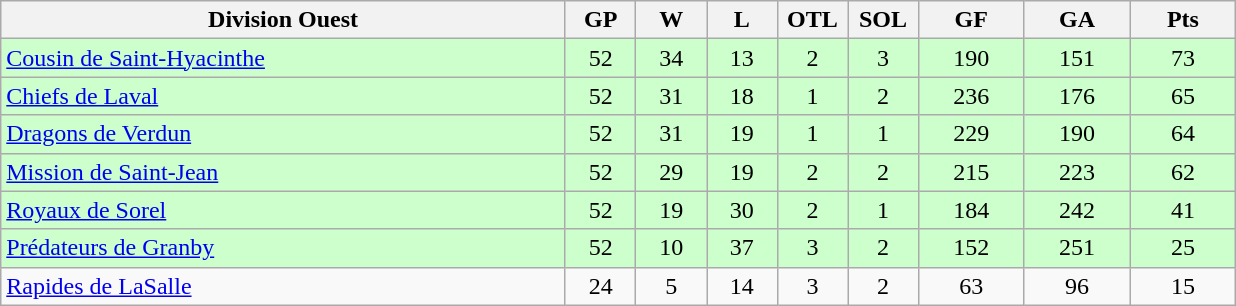<table class="wikitable">
<tr>
<th width="40%" bgcolor="#e0e0e0">Division Ouest</th>
<th width="5%" bgcolor="#e0e0e0">GP</th>
<th width="5%" bgcolor="#e0e0e0">W</th>
<th width="5%" bgcolor="#e0e0e0">L</th>
<th width="5%" bgcolor="#e0e0e0">OTL</th>
<th width="5%" bgcolor="#e0e0e0">SOL</th>
<th width="7.5%" bgcolor="#e0e0e0">GF</th>
<th width="7.5%" bgcolor="#e0e0e0">GA</th>
<th width="7.5%" bgcolor="#e0e0e0">Pts</th>
</tr>
<tr align="center" bgcolor="#CCFFCC">
<td align="left"><a href='#'>Cousin de Saint-Hyacinthe</a></td>
<td>52</td>
<td>34</td>
<td>13</td>
<td>2</td>
<td>3</td>
<td>190</td>
<td>151</td>
<td>73</td>
</tr>
<tr align="center" bgcolor="#CCFFCC">
<td align="left"><a href='#'>Chiefs de Laval</a></td>
<td>52</td>
<td>31</td>
<td>18</td>
<td>1</td>
<td>2</td>
<td>236</td>
<td>176</td>
<td>65</td>
</tr>
<tr align="center" bgcolor="#CCFFCC">
<td align="left"><a href='#'>Dragons de Verdun</a></td>
<td>52</td>
<td>31</td>
<td>19</td>
<td>1</td>
<td>1</td>
<td>229</td>
<td>190</td>
<td>64</td>
</tr>
<tr align="center" bgcolor="#CCFFCC">
<td align="left"><a href='#'>Mission de Saint-Jean</a></td>
<td>52</td>
<td>29</td>
<td>19</td>
<td>2</td>
<td>2</td>
<td>215</td>
<td>223</td>
<td>62</td>
</tr>
<tr align="center" bgcolor="#CCFFCC">
<td align="left"><a href='#'>Royaux de Sorel</a></td>
<td>52</td>
<td>19</td>
<td>30</td>
<td>2</td>
<td>1</td>
<td>184</td>
<td>242</td>
<td>41</td>
</tr>
<tr align="center" bgcolor="#CCFFCC">
<td align="left"><a href='#'>Prédateurs de Granby</a></td>
<td>52</td>
<td>10</td>
<td>37</td>
<td>3</td>
<td>2</td>
<td>152</td>
<td>251</td>
<td>25</td>
</tr>
<tr align="center">
<td align="left"><a href='#'>Rapides de LaSalle</a></td>
<td>24</td>
<td>5</td>
<td>14</td>
<td>3</td>
<td>2</td>
<td>63</td>
<td>96</td>
<td>15</td>
</tr>
</table>
